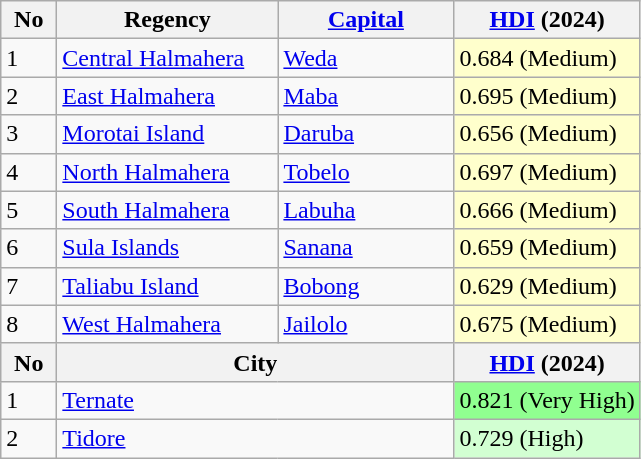<table class="wikitable sortable">
<tr>
<th width="30">No</th>
<th width="140">Regency</th>
<th width="110"><a href='#'>Capital</a></th>
<th><a href='#'>HDI</a> (2024)</th>
</tr>
<tr>
<td>1</td>
<td><a href='#'>Central Halmahera</a></td>
<td><a href='#'>Weda</a></td>
<td style="background-color:#FFFFCC">0.684 (Medium)</td>
</tr>
<tr>
<td>2</td>
<td><a href='#'>East Halmahera</a></td>
<td><a href='#'>Maba</a></td>
<td style="background-color:#FFFFCC">0.695 (Medium)</td>
</tr>
<tr>
<td>3</td>
<td><a href='#'>Morotai Island</a></td>
<td><a href='#'>Daruba</a></td>
<td style="background-color:#FFFFCC">0.656 (Medium)</td>
</tr>
<tr>
<td>4</td>
<td><a href='#'>North Halmahera</a></td>
<td><a href='#'>Tobelo</a></td>
<td style="background-color:#FFFFCC">0.697 (Medium)</td>
</tr>
<tr>
<td>5</td>
<td><a href='#'>South Halmahera</a></td>
<td><a href='#'>Labuha</a></td>
<td style="background-color:#FFFFCC">0.666 (Medium)</td>
</tr>
<tr>
<td>6</td>
<td><a href='#'>Sula Islands</a></td>
<td><a href='#'>Sanana</a></td>
<td style="background-color:#FFFFCC">0.659 (Medium)</td>
</tr>
<tr>
<td>7</td>
<td><a href='#'>Taliabu Island</a></td>
<td><a href='#'>Bobong</a></td>
<td style="background-color:#FFFFCC">0.629 (Medium)</td>
</tr>
<tr>
<td>8</td>
<td><a href='#'>West Halmahera</a></td>
<td><a href='#'>Jailolo</a></td>
<td style="background-color:#FFFFCC">0.675 (Medium)</td>
</tr>
<tr>
<th>No</th>
<th colspan="2">City</th>
<th><a href='#'>HDI</a> (2024)</th>
</tr>
<tr>
<td>1</td>
<td colspan="2"><a href='#'>Ternate</a></td>
<td style="background-color:#90FF90">0.821 (Very High)</td>
</tr>
<tr>
<td>2</td>
<td colspan="2"><a href='#'>Tidore</a></td>
<td style="background-color:#D2FFD2">0.729 (High)</td>
</tr>
</table>
